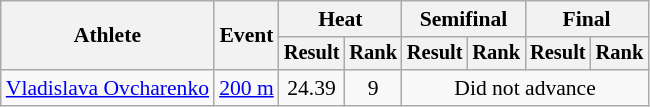<table class="wikitable" style="font-size:90%">
<tr>
<th rowspan=2>Athlete</th>
<th rowspan=2>Event</th>
<th colspan="2">Heat</th>
<th colspan="2">Semifinal</th>
<th colspan="2">Final</th>
</tr>
<tr style="font-size:95%">
<th>Result</th>
<th>Rank</th>
<th>Result</th>
<th>Rank</th>
<th>Result</th>
<th>Rank</th>
</tr>
<tr align=center>
<td align=left><a href='#'>Vladislava Ovcharenko</a></td>
<td align=left><a href='#'>200 m</a></td>
<td>24.39</td>
<td>9</td>
<td colspan=4>Did not advance</td>
</tr>
</table>
